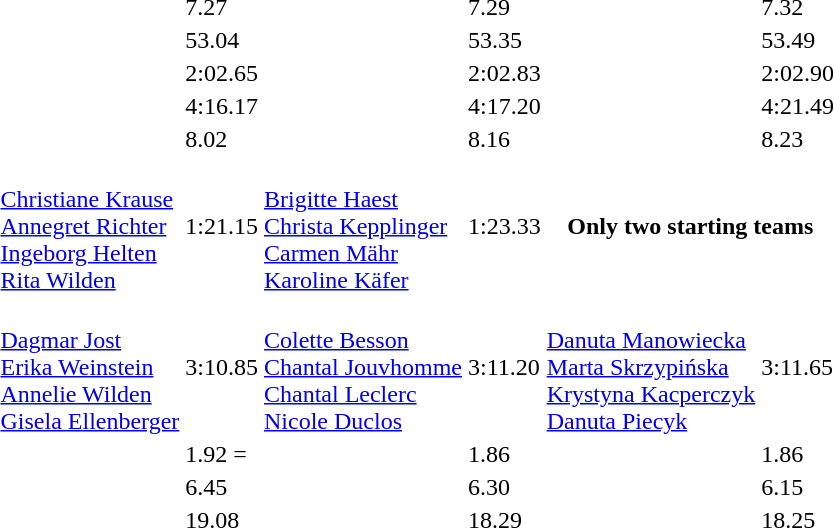<table>
<tr>
<td></td>
<td></td>
<td>7.27 </td>
<td></td>
<td>7.29</td>
<td></td>
<td>7.32</td>
</tr>
<tr>
<td></td>
<td></td>
<td>53.04</td>
<td></td>
<td>53.35</td>
<td></td>
<td>53.49</td>
</tr>
<tr>
<td></td>
<td></td>
<td>2:02.65 </td>
<td></td>
<td>2:02.83</td>
<td></td>
<td>2:02.90</td>
</tr>
<tr>
<td></td>
<td></td>
<td>4:16.17</td>
<td></td>
<td>4:17.20</td>
<td></td>
<td>4:21.49</td>
</tr>
<tr>
<td></td>
<td></td>
<td>8.02</td>
<td></td>
<td>8.16</td>
<td></td>
<td>8.23</td>
</tr>
<tr>
<td></td>
<td><br><a href='#'>Christiane Krause</a><br><a href='#'>Annegret Richter</a><br><a href='#'>Ingeborg Helten</a><br><a href='#'>Rita Wilden</a></td>
<td>1:21.15</td>
<td><br><a href='#'>Brigitte Haest</a><br><a href='#'>Christa Kepplinger</a><br><a href='#'>Carmen Mähr</a><br><a href='#'>Karoline Käfer</a></td>
<td>1:23.33</td>
<th colspan=2>Only two starting teams</th>
</tr>
<tr>
<td></td>
<td><br><a href='#'>Dagmar Jost</a><br><a href='#'>Erika Weinstein</a><br><a href='#'>Annelie Wilden</a><br><a href='#'>Gisela Ellenberger</a></td>
<td>3:10.85</td>
<td><br><a href='#'>Colette Besson</a><br><a href='#'>Chantal Jouvhomme</a><br><a href='#'>Chantal Leclerc</a><br><a href='#'>Nicole Duclos</a></td>
<td>3:11.20</td>
<td><br><a href='#'>Danuta Manowiecka</a><br><a href='#'>Marta Skrzypińska</a><br><a href='#'>Krystyna Kacperczyk</a><br><a href='#'>Danuta Piecyk</a></td>
<td>3:11.65</td>
</tr>
<tr>
<td></td>
<td></td>
<td>1.92 =</td>
<td></td>
<td>1.86</td>
<td></td>
<td>1.86</td>
</tr>
<tr>
<td></td>
<td></td>
<td>6.45</td>
<td></td>
<td>6.30</td>
<td></td>
<td>6.15</td>
</tr>
<tr>
<td></td>
<td></td>
<td>19.08</td>
<td></td>
<td>18.29</td>
<td></td>
<td>18.25</td>
</tr>
</table>
